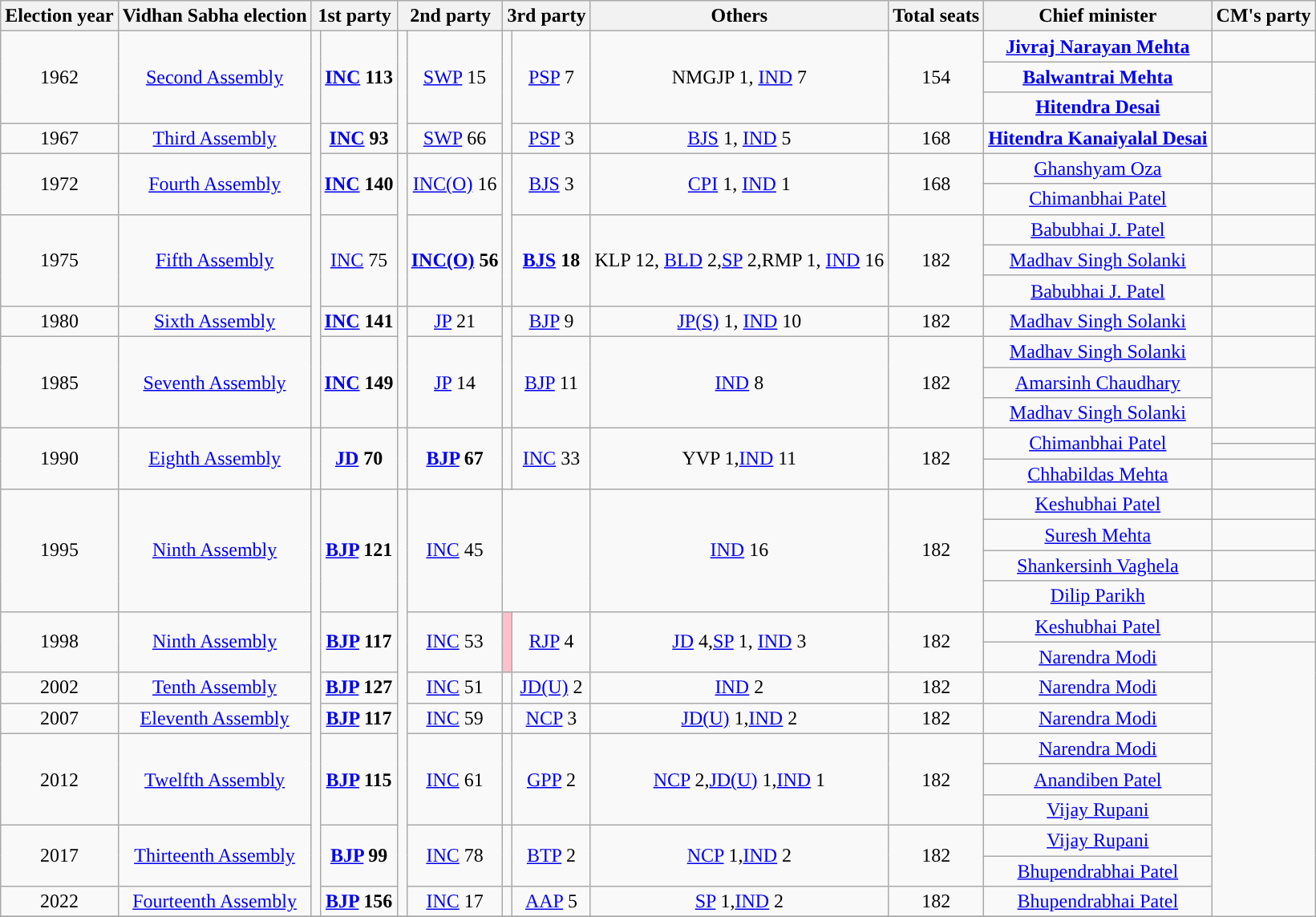<table class="wikitable" style="text-align:center">
<tr>
<th>Election year</th>
<th>Vidhan Sabha election</th>
<th colspan="2">1st party</th>
<th colspan="2">2nd party</th>
<th colspan="2">3rd party</th>
<th>Others</th>
<th>Total seats</th>
<th>Chief minister</th>
<th colspan=2>CM's party</th>
</tr>
<tr>
<td rowspan=3>1962</td>
<td rowspan=3><a href='#'>Second Assembly</a></td>
<td rowspan=13 style="background-color: "></td>
<td rowspan=3><strong><a href='#'>INC</a> 113</strong></td>
<td rowspan=4 style="background-color: "></td>
<td rowspan=3><a href='#'>SWP</a> 15</td>
<td rowspan=4 style="background-color: "></td>
<td rowspan=3><a href='#'>PSP</a> 7</td>
<td rowspan=3>NMGJP 1, <a href='#'>IND</a> 7</td>
<td rowspan=3>154</td>
<td><strong><a href='#'>Jivraj Narayan Mehta</a></strong></td>
<td></td>
</tr>
<tr>
<td><strong><a href='#'>Balwantrai Mehta</a></strong></td>
</tr>
<tr>
<td><strong><a href='#'>Hitendra Desai</a></strong></td>
</tr>
<tr>
<td>1967</td>
<td><a href='#'>Third Assembly</a></td>
<td><strong><a href='#'>INC</a> 93</strong></td>
<td><a href='#'>SWP</a> 66</td>
<td><a href='#'>PSP</a> 3</td>
<td><a href='#'>BJS</a> 1, <a href='#'>IND</a> 5</td>
<td>168</td>
<td><strong><a href='#'>Hitendra Kanaiyalal Desai</a></strong></td>
<td></td>
</tr>
<tr>
<td rowspan=2>1972</td>
<td rowspan=2><a href='#'>Fourth Assembly</a></td>
<td rowspan=2><strong><a href='#'>INC</a> 140</strong></td>
<td rowspan=5 style="background-color: "></td>
<td rowspan=2><a href='#'>INC(O)</a> 16</td>
<td rowspan=5 style="background-color: "></td>
<td rowspan=2><a href='#'>BJS</a> 3</td>
<td rowspan=2><a href='#'>CPI</a> 1, <a href='#'>IND</a> 1</td>
<td rowspan=2>168</td>
<td><a href='#'>Ghanshyam Oza</a></td>
<td></td>
</tr>
<tr>
<td><a href='#'>Chimanbhai Patel</a></td>
</tr>
<tr>
<td rowspan=3>1975</td>
<td rowspan=3><a href='#'>Fifth Assembly</a></td>
<td rowspan=3><a href='#'>INC</a> 75</td>
<td rowspan=3><strong><a href='#'>INC(O)</a> 56</strong></td>
<td rowspan=3><strong><a href='#'>BJS</a> 18</strong></td>
<td rowspan=3>KLP 12, <a href='#'>BLD</a> 2,<a href='#'>SP</a> 2,RMP 1, <a href='#'>IND</a> 16</td>
<td rowspan=3>182</td>
<td><a href='#'>Babubhai J. Patel</a></td>
<td></td>
</tr>
<tr>
<td><a href='#'>Madhav Singh Solanki</a></td>
<td></td>
</tr>
<tr>
<td><a href='#'>Babubhai J. Patel</a></td>
<td></td>
</tr>
<tr>
<td>1980</td>
<td><a href='#'>Sixth Assembly</a></td>
<td><strong><a href='#'>INC</a> 141</strong></td>
<td rowspan=4 style="background-color: "></td>
<td><a href='#'>JP</a> 21</td>
<td rowspan=4 style="background-color: "></td>
<td><a href='#'>BJP</a> 9</td>
<td><a href='#'>JP(S)</a> 1, <a href='#'>IND</a> 10</td>
<td>182</td>
<td><a href='#'>Madhav Singh Solanki</a></td>
<td></td>
</tr>
<tr>
<td rowspan=3>1985</td>
<td rowspan=3><a href='#'>Seventh Assembly</a></td>
<td rowspan=3><strong><a href='#'>INC</a> 149</strong></td>
<td rowspan=3><a href='#'>JP</a> 14</td>
<td rowspan=3><a href='#'>BJP</a> 11</td>
<td rowspan=3><a href='#'>IND</a> 8</td>
<td rowspan=3>182</td>
<td><a href='#'>Madhav Singh Solanki</a></td>
<td></td>
</tr>
<tr>
<td><a href='#'>Amarsinh Chaudhary</a></td>
</tr>
<tr>
<td><a href='#'>Madhav Singh Solanki</a></td>
</tr>
<tr>
<td rowspan=3>1990</td>
<td rowspan=3><a href='#'>Eighth Assembly</a></td>
<td rowspan=3 style="background-color: "></td>
<td rowspan=3><strong><a href='#'>JD</a> 70</strong></td>
<td rowspan=3 style="background-color: "></td>
<td rowspan=3><strong><a href='#'>BJP</a> 67</strong></td>
<td rowspan=3 style="background-color: "></td>
<td rowspan=3><a href='#'>INC</a> 33</td>
<td rowspan=3>YVP 1,<a href='#'>IND</a> 11</td>
<td rowspan=3>182</td>
<td rowspan=2><a href='#'>Chimanbhai Patel</a></td>
<td></td>
</tr>
<tr>
<td></td>
</tr>
<tr>
<td><a href='#'>Chhabildas Mehta</a></td>
</tr>
<tr>
<td rowspan=4>1995</td>
<td rowspan=4><a href='#'>Ninth Assembly</a></td>
<td rowspan=14 style="background-color: "></td>
<td rowspan=4><strong><a href='#'>BJP</a> 121</strong></td>
<td rowspan=14 style="background-color: "></td>
<td rowspan=4><a href='#'>INC</a> 45</td>
<td colspan=2 rowspan=4></td>
<td rowspan=4><a href='#'>IND</a> 16</td>
<td rowspan=4>182</td>
<td><a href='#'>Keshubhai Patel</a></td>
<td></td>
</tr>
<tr>
<td><a href='#'>Suresh Mehta</a></td>
</tr>
<tr>
<td><a href='#'>Shankersinh Vaghela</a></td>
<td></td>
</tr>
<tr>
<td><a href='#'>Dilip Parikh</a></td>
</tr>
<tr>
<td rowspan=2>1998</td>
<td rowspan=2><a href='#'>Ninth Assembly</a></td>
<td rowspan=2><strong><a href='#'>BJP</a> 117</strong></td>
<td rowspan=2><a href='#'>INC</a> 53</td>
<td rowspan=2 style="background-color:Pink"></td>
<td rowspan=2><a href='#'>RJP</a> 4</td>
<td rowspan=2><a href='#'>JD</a> 4,<a href='#'>SP</a> 1, <a href='#'>IND</a> 3</td>
<td rowspan=2>182</td>
<td><a href='#'>Keshubhai Patel</a></td>
<td></td>
</tr>
<tr>
<td><a href='#'>Narendra Modi</a></td>
</tr>
<tr>
<td>2002</td>
<td><a href='#'>Tenth Assembly</a></td>
<td><strong><a href='#'>BJP</a>  127 </strong></td>
<td><a href='#'>INC</a> 51</td>
<td style="background-color: "></td>
<td><a href='#'>JD(U)</a> 2</td>
<td><a href='#'>IND</a> 2</td>
<td>182</td>
<td><a href='#'>Narendra Modi</a></td>
</tr>
<tr>
<td>2007</td>
<td><a href='#'>Eleventh Assembly</a></td>
<td><strong><a href='#'>BJP</a>  117</strong></td>
<td><a href='#'>INC</a> 59</td>
<td style="background-color: "></td>
<td><a href='#'>NCP</a> 3</td>
<td><a href='#'>JD(U)</a> 1,<a href='#'>IND</a> 2</td>
<td>182</td>
<td><a href='#'>Narendra Modi</a></td>
</tr>
<tr>
<td rowspan=3>2012</td>
<td rowspan=3><a href='#'>Twelfth Assembly</a></td>
<td rowspan=3><strong><a href='#'>BJP</a>  115</strong></td>
<td rowspan=3><a href='#'>INC</a> 61</td>
<td rowspan=3 style="background-color: "></td>
<td rowspan=3><a href='#'>GPP</a> 2</td>
<td rowspan=3><a href='#'>NCP</a> 2,<a href='#'>JD(U)</a> 1,<a href='#'>IND</a> 1</td>
<td rowspan=3>182</td>
<td><a href='#'>Narendra Modi</a></td>
</tr>
<tr>
<td><a href='#'>Anandiben Patel</a></td>
</tr>
<tr>
<td><a href='#'>Vijay Rupani</a></td>
</tr>
<tr>
<td rowspan=2>2017</td>
<td rowspan=2><a href='#'>Thirteenth Assembly</a></td>
<td rowspan=2><strong><a href='#'>BJP</a> 99</strong></td>
<td rowspan=2><a href='#'>INC</a> 78</td>
<td rowspan=2 style="background-color: "></td>
<td rowspan=2><a href='#'>BTP</a> 2</td>
<td rowspan=2><a href='#'>NCP</a> 1,<a href='#'>IND</a> 2</td>
<td rowspan=2>182</td>
<td><a href='#'>Vijay Rupani</a></td>
</tr>
<tr>
<td><a href='#'>Bhupendrabhai Patel</a></td>
</tr>
<tr>
<td>2022</td>
<td><a href='#'>Fourteenth Assembly</a></td>
<td><strong><a href='#'>BJP</a>  156</strong></td>
<td><a href='#'>INC</a> 17</td>
<td style="background-color: "></td>
<td><a href='#'>AAP</a> 5</td>
<td><a href='#'>SP</a> 1,<a href='#'>IND</a> 2</td>
<td>182</td>
<td><a href='#'>Bhupendrabhai Patel</a></td>
</tr>
<tr>
</tr>
</table>
